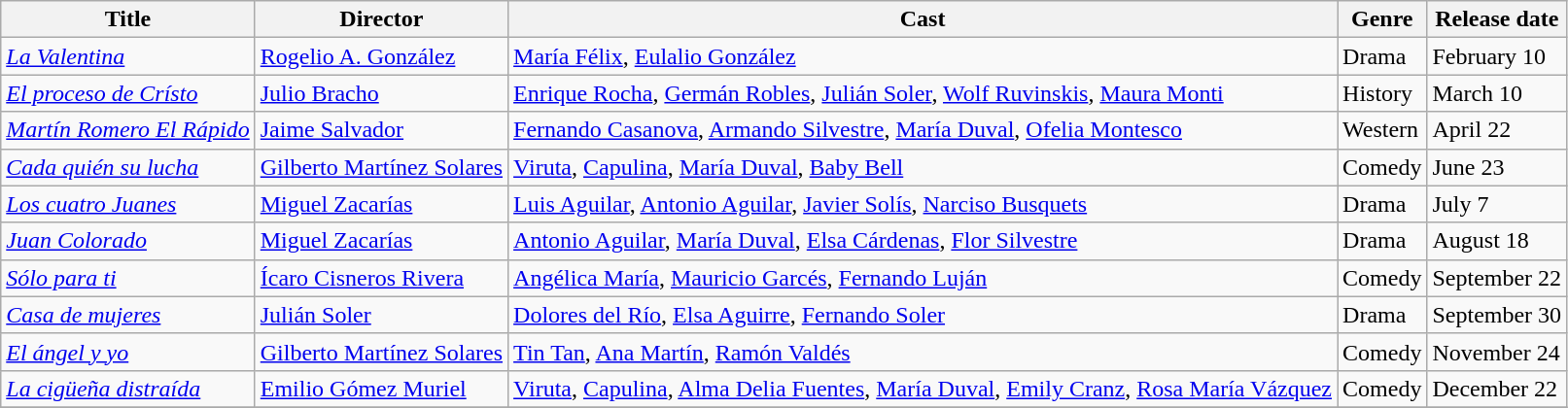<table class="wikitable">
<tr>
<th>Title</th>
<th>Director</th>
<th>Cast</th>
<th>Genre</th>
<th>Release date</th>
</tr>
<tr>
<td><em><a href='#'>La Valentina</a></em></td>
<td><a href='#'>Rogelio A. González</a></td>
<td><a href='#'>María Félix</a>, <a href='#'>Eulalio González</a></td>
<td>Drama</td>
<td>February 10</td>
</tr>
<tr>
<td><em><a href='#'>El proceso de Crísto</a></em></td>
<td><a href='#'>Julio Bracho</a></td>
<td><a href='#'>Enrique Rocha</a>, <a href='#'>Germán Robles</a>, <a href='#'>Julián Soler</a>, <a href='#'>Wolf Ruvinskis</a>, <a href='#'>Maura Monti</a></td>
<td>History</td>
<td>March 10</td>
</tr>
<tr>
<td><em><a href='#'>Martín Romero El Rápido</a></em></td>
<td><a href='#'>Jaime Salvador</a></td>
<td><a href='#'>Fernando Casanova</a>, <a href='#'>Armando Silvestre</a>, <a href='#'>María Duval</a>, <a href='#'>Ofelia Montesco</a></td>
<td>Western</td>
<td>April 22</td>
</tr>
<tr>
<td><em><a href='#'>Cada quién su lucha</a></em></td>
<td><a href='#'>Gilberto Martínez Solares</a></td>
<td><a href='#'>Viruta</a>, <a href='#'>Capulina</a>, <a href='#'>María Duval</a>, <a href='#'>Baby Bell</a></td>
<td>Comedy</td>
<td>June 23</td>
</tr>
<tr>
<td><em><a href='#'>Los cuatro Juanes</a></em></td>
<td><a href='#'>Miguel Zacarías</a></td>
<td><a href='#'>Luis Aguilar</a>, <a href='#'>Antonio Aguilar</a>, <a href='#'>Javier Solís</a>, <a href='#'>Narciso Busquets</a></td>
<td>Drama</td>
<td>July 7</td>
</tr>
<tr>
<td><em><a href='#'>Juan Colorado</a></em></td>
<td><a href='#'>Miguel Zacarías</a></td>
<td><a href='#'>Antonio Aguilar</a>, <a href='#'>María Duval</a>, <a href='#'>Elsa Cárdenas</a>, <a href='#'>Flor Silvestre</a></td>
<td>Drama</td>
<td>August 18</td>
</tr>
<tr>
<td><em><a href='#'>Sólo para ti</a></em></td>
<td><a href='#'>Ícaro Cisneros Rivera</a></td>
<td><a href='#'>Angélica María</a>, <a href='#'>Mauricio Garcés</a>,  <a href='#'>Fernando Luján</a></td>
<td>Comedy</td>
<td>September 22</td>
</tr>
<tr>
<td><em><a href='#'>Casa de mujeres</a></em></td>
<td><a href='#'>Julián Soler</a></td>
<td><a href='#'>Dolores del Río</a>, <a href='#'>Elsa Aguirre</a>, <a href='#'>Fernando Soler</a></td>
<td>Drama</td>
<td>September 30</td>
</tr>
<tr>
<td><em><a href='#'>El ángel y yo</a></em></td>
<td><a href='#'>Gilberto Martínez Solares</a></td>
<td><a href='#'>Tin Tan</a>, <a href='#'>Ana Martín</a>, <a href='#'>Ramón Valdés</a></td>
<td>Comedy</td>
<td>November 24</td>
</tr>
<tr>
<td><em><a href='#'>La cigüeña distraída</a></em></td>
<td><a href='#'>Emilio Gómez Muriel</a></td>
<td><a href='#'>Viruta</a>, <a href='#'>Capulina</a>, <a href='#'>Alma Delia Fuentes</a>, <a href='#'>María Duval</a>, <a href='#'>Emily Cranz</a>, <a href='#'>Rosa María Vázquez</a></td>
<td>Comedy</td>
<td>December 22</td>
</tr>
<tr>
</tr>
</table>
